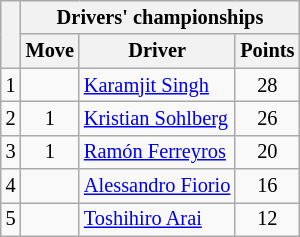<table class="wikitable" style="font-size:85%;">
<tr>
<th rowspan="2"></th>
<th colspan="3" nowrap>Drivers' championships</th>
</tr>
<tr>
<th>Move</th>
<th>Driver</th>
<th>Points</th>
</tr>
<tr>
<td align="center">1</td>
<td align="center"></td>
<td> <a href='#'>Karamjit Singh</a></td>
<td align="center">28</td>
</tr>
<tr>
<td align="center">2</td>
<td align="center"> 1</td>
<td> <a href='#'>Kristian Sohlberg</a></td>
<td align="center">26</td>
</tr>
<tr>
<td align="center">3</td>
<td align="center"> 1</td>
<td> <a href='#'>Ramón Ferreyros</a></td>
<td align="center">20</td>
</tr>
<tr>
<td align="center">4</td>
<td align="center"></td>
<td> <a href='#'>Alessandro Fiorio</a></td>
<td align="center">16</td>
</tr>
<tr>
<td align="center">5</td>
<td align="center"></td>
<td> <a href='#'>Toshihiro Arai</a></td>
<td align="center">12</td>
</tr>
</table>
